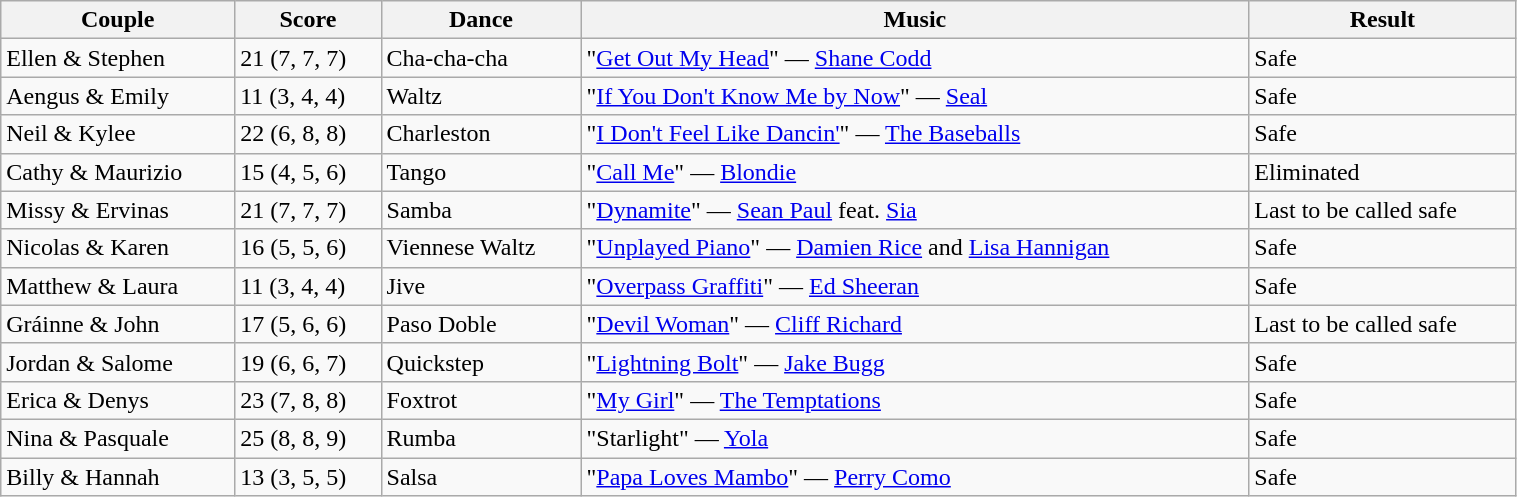<table class="wikitable" style="width:80%;">
<tr>
<th>Couple</th>
<th>Score</th>
<th>Dance</th>
<th>Music</th>
<th>Result</th>
</tr>
<tr>
<td>Ellen & Stephen</td>
<td>21 (7, 7, 7)</td>
<td>Cha-cha-cha</td>
<td>"<a href='#'>Get Out My Head</a>" — <a href='#'>Shane Codd</a></td>
<td>Safe</td>
</tr>
<tr>
<td>Aengus & Emily</td>
<td>11 (3, 4, 4)</td>
<td>Waltz</td>
<td>"<a href='#'>If You Don't Know Me by Now</a>" — <a href='#'>Seal</a></td>
<td>Safe</td>
</tr>
<tr>
<td>Neil & Kylee</td>
<td>22 (6, 8, 8)</td>
<td>Charleston</td>
<td>"<a href='#'>I Don't Feel Like Dancin'</a>" — <a href='#'>The Baseballs</a></td>
<td>Safe</td>
</tr>
<tr>
<td>Cathy & Maurizio</td>
<td>15 (4, 5, 6)</td>
<td>Tango</td>
<td>"<a href='#'>Call Me</a>" — <a href='#'>Blondie</a></td>
<td>Eliminated</td>
</tr>
<tr>
<td>Missy & Ervinas</td>
<td>21 (7, 7, 7)</td>
<td>Samba</td>
<td>"<a href='#'>Dynamite</a>" — <a href='#'>Sean Paul</a> feat. <a href='#'>Sia</a></td>
<td>Last to be called safe</td>
</tr>
<tr>
<td>Nicolas & Karen</td>
<td>16 (5, 5, 6)</td>
<td>Viennese Waltz</td>
<td>"<a href='#'>Unplayed Piano</a>" — <a href='#'>Damien Rice</a> and <a href='#'>Lisa Hannigan</a></td>
<td>Safe</td>
</tr>
<tr>
<td>Matthew & Laura</td>
<td>11 (3, 4, 4)</td>
<td>Jive</td>
<td>"<a href='#'>Overpass Graffiti</a>" — <a href='#'>Ed Sheeran</a></td>
<td>Safe</td>
</tr>
<tr>
<td>Gráinne & John</td>
<td>17 (5, 6, 6)</td>
<td>Paso Doble</td>
<td>"<a href='#'>Devil Woman</a>" — <a href='#'>Cliff Richard</a></td>
<td>Last to be called safe</td>
</tr>
<tr>
<td>Jordan & Salome</td>
<td>19 (6, 6, 7)</td>
<td>Quickstep</td>
<td>"<a href='#'>Lightning Bolt</a>" — <a href='#'>Jake Bugg</a></td>
<td>Safe</td>
</tr>
<tr>
<td>Erica & Denys</td>
<td>23 (7, 8, 8)</td>
<td>Foxtrot</td>
<td>"<a href='#'>My Girl</a>" — <a href='#'>The Temptations</a></td>
<td>Safe</td>
</tr>
<tr>
<td>Nina & Pasquale</td>
<td>25 (8, 8, 9)</td>
<td>Rumba</td>
<td>"Starlight" — <a href='#'>Yola</a></td>
<td>Safe</td>
</tr>
<tr>
<td>Billy & Hannah</td>
<td>13 (3, 5, 5)</td>
<td>Salsa</td>
<td>"<a href='#'>Papa Loves Mambo</a>" — <a href='#'>Perry Como</a></td>
<td>Safe</td>
</tr>
</table>
